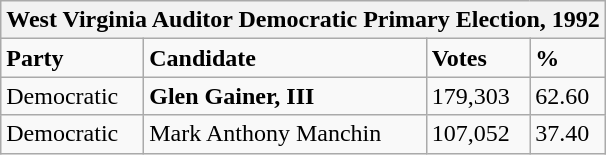<table class="wikitable">
<tr>
<th colspan="4">West Virginia Auditor Democratic Primary Election, 1992</th>
</tr>
<tr>
<td><strong>Party</strong></td>
<td><strong>Candidate</strong></td>
<td><strong>Votes</strong></td>
<td><strong>%</strong></td>
</tr>
<tr>
<td>Democratic</td>
<td><strong>Glen Gainer, III</strong></td>
<td>179,303</td>
<td>62.60</td>
</tr>
<tr>
<td>Democratic</td>
<td>Mark Anthony Manchin</td>
<td>107,052</td>
<td>37.40</td>
</tr>
</table>
